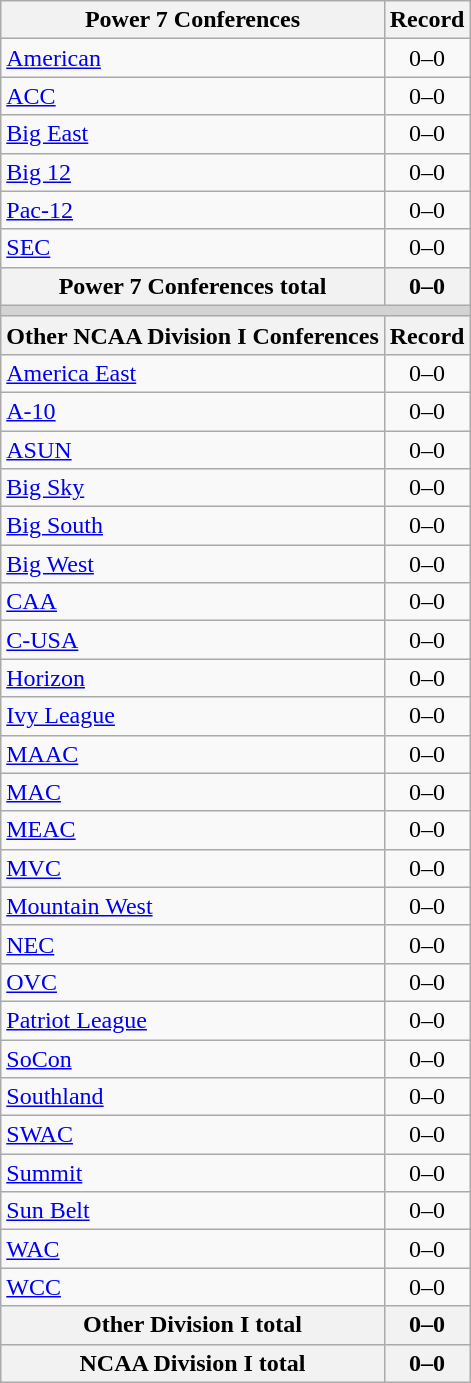<table class="wikitable">
<tr>
<th>Power 7 Conferences</th>
<th>Record</th>
</tr>
<tr>
<td><a href='#'>American</a></td>
<td align=center>0–0</td>
</tr>
<tr>
<td><a href='#'>ACC</a></td>
<td align=center>0–0</td>
</tr>
<tr>
<td><a href='#'>Big East</a></td>
<td align=center>0–0</td>
</tr>
<tr>
<td><a href='#'>Big 12</a></td>
<td align=center>0–0</td>
</tr>
<tr>
<td><a href='#'>Pac-12</a></td>
<td align=center>0–0</td>
</tr>
<tr>
<td><a href='#'>SEC</a></td>
<td align=center>0–0</td>
</tr>
<tr>
<th>Power 7 Conferences total</th>
<th>0–0</th>
</tr>
<tr>
<th colspan="2" style="background:lightgrey;"></th>
</tr>
<tr>
<th>Other NCAA Division I Conferences</th>
<th>Record</th>
</tr>
<tr>
<td><a href='#'>America East</a></td>
<td align=center>0–0</td>
</tr>
<tr>
<td><a href='#'>A-10</a></td>
<td align=center>0–0</td>
</tr>
<tr>
<td><a href='#'>ASUN</a></td>
<td align=center>0–0</td>
</tr>
<tr>
<td><a href='#'>Big Sky</a></td>
<td align=center>0–0</td>
</tr>
<tr>
<td><a href='#'>Big South</a></td>
<td align=center>0–0</td>
</tr>
<tr>
<td><a href='#'>Big West</a></td>
<td align=center>0–0</td>
</tr>
<tr>
<td><a href='#'>CAA</a></td>
<td align=center>0–0</td>
</tr>
<tr>
<td><a href='#'>C-USA</a></td>
<td align=center>0–0</td>
</tr>
<tr>
<td><a href='#'>Horizon</a></td>
<td align=center>0–0</td>
</tr>
<tr>
<td><a href='#'>Ivy League</a></td>
<td align=center>0–0</td>
</tr>
<tr>
<td><a href='#'>MAAC</a></td>
<td align=center>0–0</td>
</tr>
<tr>
<td><a href='#'>MAC</a></td>
<td align=center>0–0</td>
</tr>
<tr>
<td><a href='#'>MEAC</a></td>
<td align=center>0–0</td>
</tr>
<tr>
<td><a href='#'>MVC</a></td>
<td align=center>0–0</td>
</tr>
<tr>
<td><a href='#'>Mountain West</a></td>
<td align=center>0–0</td>
</tr>
<tr>
<td><a href='#'>NEC</a></td>
<td align=center>0–0</td>
</tr>
<tr>
<td><a href='#'>OVC</a></td>
<td align=center>0–0</td>
</tr>
<tr>
<td><a href='#'>Patriot League</a></td>
<td align=center>0–0</td>
</tr>
<tr>
<td><a href='#'>SoCon</a></td>
<td align=center>0–0</td>
</tr>
<tr>
<td><a href='#'>Southland</a></td>
<td align=center>0–0</td>
</tr>
<tr>
<td><a href='#'>SWAC</a></td>
<td align=center>0–0</td>
</tr>
<tr>
<td><a href='#'>Summit</a></td>
<td align=center>0–0</td>
</tr>
<tr>
<td><a href='#'>Sun Belt</a></td>
<td align=center>0–0</td>
</tr>
<tr>
<td><a href='#'>WAC</a></td>
<td align=center>0–0</td>
</tr>
<tr>
<td><a href='#'>WCC</a></td>
<td align=center>0–0</td>
</tr>
<tr>
<th>Other Division I total</th>
<th>0–0</th>
</tr>
<tr>
<th>NCAA Division I total</th>
<th>0–0</th>
</tr>
</table>
